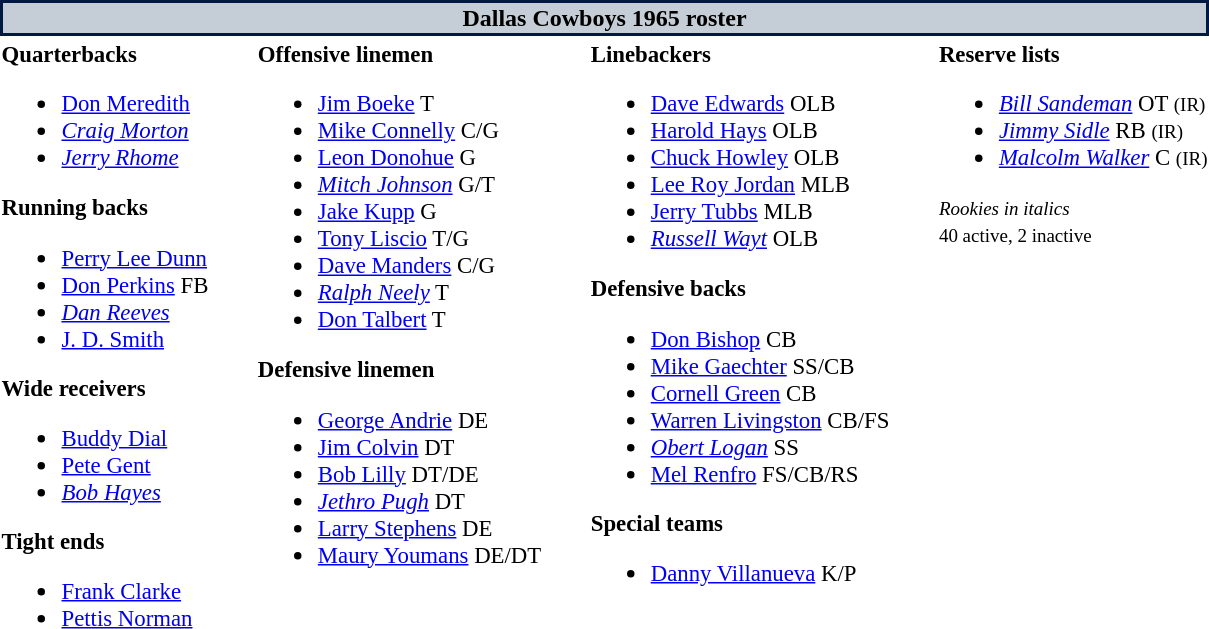<table class="toccolours" style="text-align: left;">
<tr>
<th colspan="7" style="background:#c5ced6; color:black; border: 2px solid #001942; text-align: center;">Dallas Cowboys 1965 roster</th>
</tr>
<tr>
<td style="font-size: 95%;" valign="top"><strong>Quarterbacks</strong><br><ul><li> <a href='#'>Don Meredith</a></li><li> <em><a href='#'>Craig Morton</a></em></li><li> <em><a href='#'>Jerry Rhome</a></em></li></ul><strong>Running backs</strong><ul><li> <a href='#'>Perry Lee Dunn</a></li><li> <a href='#'>Don Perkins</a> FB</li><li> <em><a href='#'>Dan Reeves</a></em></li><li> <a href='#'>J. D. Smith</a></li></ul><strong>Wide receivers</strong><ul><li> <a href='#'>Buddy Dial</a></li><li> <a href='#'>Pete Gent</a></li><li> <em><a href='#'>Bob Hayes</a></em></li></ul><strong>Tight ends</strong><ul><li> <a href='#'>Frank Clarke</a></li><li> <a href='#'>Pettis Norman</a></li></ul></td>
<td style="width: 25px;"></td>
<td style="font-size: 95%;" valign="top"><strong>Offensive linemen</strong><br><ul><li> <a href='#'>Jim Boeke</a> T</li><li> <a href='#'>Mike Connelly</a> C/G</li><li> <a href='#'>Leon Donohue</a> G</li><li> <em><a href='#'>Mitch Johnson</a></em> G/T</li><li> <a href='#'>Jake Kupp</a> G</li><li> <a href='#'>Tony Liscio</a> T/G</li><li> <a href='#'>Dave Manders</a> C/G</li><li> <em><a href='#'>Ralph Neely</a></em> T</li><li> <a href='#'>Don Talbert</a> T</li></ul><strong>Defensive linemen</strong><ul><li> <a href='#'>George Andrie</a> DE</li><li> <a href='#'>Jim Colvin</a> DT</li><li> <a href='#'>Bob Lilly</a> DT/DE</li><li> <em><a href='#'>Jethro Pugh</a></em> DT</li><li> <a href='#'>Larry Stephens</a> DE</li><li> <a href='#'>Maury Youmans</a> DE/DT</li></ul></td>
<td style="width: 25px;"></td>
<td style="font-size: 95%;" valign="top"><strong>Linebackers</strong><br><ul><li> <a href='#'>Dave Edwards</a> OLB</li><li> <a href='#'>Harold Hays</a> OLB</li><li> <a href='#'>Chuck Howley</a> OLB</li><li> <a href='#'>Lee Roy Jordan</a> MLB</li><li> <a href='#'>Jerry Tubbs</a> MLB</li><li> <em><a href='#'>Russell Wayt</a></em> OLB</li></ul><strong>Defensive backs</strong><ul><li> <a href='#'>Don Bishop</a> CB</li><li> <a href='#'>Mike Gaechter</a> SS/CB</li><li> <a href='#'>Cornell Green</a> CB</li><li> <a href='#'>Warren Livingston</a> CB/FS</li><li> <em><a href='#'>Obert Logan</a></em> SS</li><li> <a href='#'>Mel Renfro</a> FS/CB/RS</li></ul><strong>Special teams</strong><ul><li> <a href='#'>Danny Villanueva</a> K/P</li></ul></td>
<td style="width: 25px;"></td>
<td style="font-size: 95%;" valign="top"><strong>Reserve lists</strong><br><ul><li> <em><a href='#'>Bill Sandeman</a></em> OT <small>(IR)</small> </li><li> <em><a href='#'>Jimmy Sidle</a></em> RB <small>(IR)</small> </li><li> <em><a href='#'>Malcolm Walker</a></em> C <small>(IR)</small> </li></ul><small><em>Rookies in italics</em></small><br>
<small>40 active, 2 inactive</small></td>
</tr>
<tr>
</tr>
</table>
